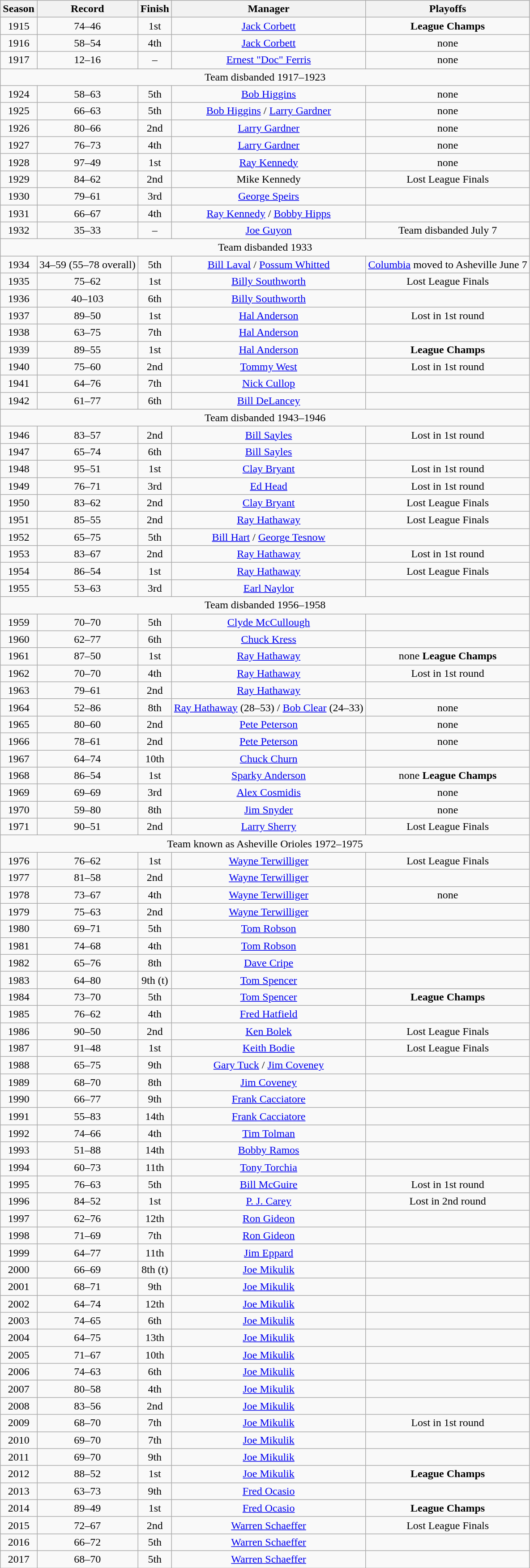<table class="wikitable">
<tr style="background: #F2F2F2;">
<th>Season</th>
<th>Record</th>
<th>Finish</th>
<th>Manager</th>
<th>Playoffs</th>
</tr>
<tr align=center>
<td>1915</td>
<td>74–46</td>
<td>1st</td>
<td><a href='#'>Jack Corbett</a></td>
<td><strong>League Champs</strong></td>
</tr>
<tr align=center>
<td>1916</td>
<td>58–54</td>
<td>4th</td>
<td><a href='#'>Jack Corbett</a></td>
<td>none</td>
</tr>
<tr align=center>
<td>1917</td>
<td>12–16</td>
<td>–</td>
<td><a href='#'>Ernest "Doc" Ferris</a></td>
<td>none</td>
</tr>
<tr>
<td colspan="6" style="text-align:center;">Team disbanded 1917–1923</td>
</tr>
<tr align=center>
<td>1924</td>
<td>58–63</td>
<td>5th</td>
<td><a href='#'>Bob Higgins</a></td>
<td>none</td>
</tr>
<tr align=center>
<td>1925</td>
<td>66–63</td>
<td>5th</td>
<td><a href='#'>Bob Higgins</a> / <a href='#'>Larry Gardner</a></td>
<td>none</td>
</tr>
<tr align=center>
<td>1926</td>
<td>80–66</td>
<td>2nd</td>
<td><a href='#'>Larry Gardner</a></td>
<td>none</td>
</tr>
<tr align=center>
<td>1927</td>
<td>76–73</td>
<td>4th</td>
<td><a href='#'>Larry Gardner</a></td>
<td>none</td>
</tr>
<tr align=center>
<td>1928</td>
<td>97–49</td>
<td>1st</td>
<td><a href='#'>Ray Kennedy</a></td>
<td>none</td>
</tr>
<tr align=center>
<td>1929</td>
<td>84–62</td>
<td>2nd</td>
<td>Mike Kennedy</td>
<td>Lost League Finals</td>
</tr>
<tr align=center>
<td>1930</td>
<td>79–61</td>
<td>3rd</td>
<td><a href='#'>George Speirs</a></td>
<td></td>
</tr>
<tr align=center>
<td>1931</td>
<td>66–67</td>
<td>4th</td>
<td><a href='#'>Ray Kennedy</a> / <a href='#'>Bobby Hipps</a></td>
<td></td>
</tr>
<tr align=center>
<td>1932</td>
<td>35–33</td>
<td>–</td>
<td><a href='#'>Joe Guyon</a></td>
<td>Team disbanded July 7</td>
</tr>
<tr>
<td colspan="6" style="text-align:center;">Team disbanded 1933</td>
</tr>
<tr align=center>
<td>1934</td>
<td>34–59 (55–78 overall)</td>
<td>5th</td>
<td><a href='#'>Bill Laval</a> / <a href='#'>Possum Whitted</a></td>
<td><a href='#'>Columbia</a> moved to Asheville June 7</td>
</tr>
<tr align=center>
<td>1935</td>
<td>75–62</td>
<td>1st</td>
<td><a href='#'>Billy Southworth</a></td>
<td>Lost League Finals</td>
</tr>
<tr align=center>
<td>1936</td>
<td>40–103</td>
<td>6th</td>
<td><a href='#'>Billy Southworth</a></td>
<td></td>
</tr>
<tr align=center>
<td>1937</td>
<td>89–50</td>
<td>1st</td>
<td><a href='#'>Hal Anderson</a></td>
<td>Lost in 1st round</td>
</tr>
<tr align=center>
<td>1938</td>
<td>63–75</td>
<td>7th</td>
<td><a href='#'>Hal Anderson</a></td>
<td></td>
</tr>
<tr align=center>
<td>1939</td>
<td>89–55</td>
<td>1st</td>
<td><a href='#'>Hal Anderson</a></td>
<td><strong>League Champs</strong></td>
</tr>
<tr align=center>
<td>1940</td>
<td>75–60</td>
<td>2nd</td>
<td><a href='#'>Tommy West</a></td>
<td>Lost in 1st round</td>
</tr>
<tr align=center>
<td>1941</td>
<td>64–76</td>
<td>7th</td>
<td><a href='#'>Nick Cullop</a></td>
<td></td>
</tr>
<tr align=center>
<td>1942</td>
<td>61–77</td>
<td>6th</td>
<td><a href='#'>Bill DeLancey</a></td>
<td></td>
</tr>
<tr>
<td colspan="6" style="text-align:center;">Team disbanded 1943–1946</td>
</tr>
<tr align=center>
<td>1946</td>
<td>83–57</td>
<td>2nd</td>
<td><a href='#'>Bill Sayles</a></td>
<td>Lost in 1st round</td>
</tr>
<tr align=center>
<td>1947</td>
<td>65–74</td>
<td>6th</td>
<td><a href='#'>Bill Sayles</a></td>
<td></td>
</tr>
<tr align=center>
<td>1948</td>
<td>95–51</td>
<td>1st</td>
<td><a href='#'>Clay Bryant</a></td>
<td>Lost in 1st round</td>
</tr>
<tr align=center>
<td>1949</td>
<td>76–71</td>
<td>3rd</td>
<td><a href='#'>Ed Head</a></td>
<td>Lost in 1st round</td>
</tr>
<tr align=center>
<td>1950</td>
<td>83–62</td>
<td>2nd</td>
<td><a href='#'>Clay Bryant</a></td>
<td>Lost League Finals</td>
</tr>
<tr align=center>
<td>1951</td>
<td>85–55</td>
<td>2nd</td>
<td><a href='#'>Ray Hathaway</a></td>
<td>Lost League Finals</td>
</tr>
<tr align=center>
<td>1952</td>
<td>65–75</td>
<td>5th</td>
<td><a href='#'>Bill Hart</a> / <a href='#'>George Tesnow</a></td>
<td></td>
</tr>
<tr align=center>
<td>1953</td>
<td>83–67</td>
<td>2nd</td>
<td><a href='#'>Ray Hathaway</a></td>
<td>Lost in 1st round</td>
</tr>
<tr align=center>
<td>1954</td>
<td>86–54</td>
<td>1st</td>
<td><a href='#'>Ray Hathaway</a></td>
<td>Lost League Finals</td>
</tr>
<tr align=center>
<td>1955</td>
<td>53–63</td>
<td>3rd</td>
<td><a href='#'>Earl Naylor</a></td>
<td></td>
</tr>
<tr>
<td colspan="6" style="text-align:center;">Team disbanded 1956–1958</td>
</tr>
<tr align=center>
<td>1959</td>
<td>70–70</td>
<td>5th</td>
<td><a href='#'>Clyde McCullough</a></td>
<td></td>
</tr>
<tr align=center>
<td>1960</td>
<td>62–77</td>
<td>6th</td>
<td><a href='#'>Chuck Kress</a></td>
<td></td>
</tr>
<tr align=center>
<td>1961</td>
<td>87–50</td>
<td>1st</td>
<td><a href='#'>Ray Hathaway</a></td>
<td>none <strong>League Champs</strong></td>
</tr>
<tr align=center>
<td>1962</td>
<td>70–70</td>
<td>4th</td>
<td><a href='#'>Ray Hathaway</a></td>
<td>Lost in 1st round</td>
</tr>
<tr align=center>
<td>1963</td>
<td>79–61</td>
<td>2nd</td>
<td><a href='#'>Ray Hathaway</a></td>
<td></td>
</tr>
<tr align=center>
<td>1964</td>
<td>52–86</td>
<td>8th</td>
<td><a href='#'>Ray Hathaway</a> (28–53) / <a href='#'>Bob Clear</a> (24–33)</td>
<td>none</td>
</tr>
<tr align=center>
<td>1965</td>
<td>80–60</td>
<td>2nd</td>
<td><a href='#'>Pete Peterson</a></td>
<td>none</td>
</tr>
<tr align=center>
<td>1966</td>
<td>78–61</td>
<td>2nd</td>
<td><a href='#'>Pete Peterson</a></td>
<td>none</td>
</tr>
<tr align=center>
<td>1967</td>
<td>64–74</td>
<td>10th</td>
<td><a href='#'>Chuck Churn</a></td>
<td></td>
</tr>
<tr align=center>
<td>1968</td>
<td>86–54</td>
<td>1st</td>
<td><a href='#'>Sparky Anderson</a></td>
<td>none <strong>League Champs</strong></td>
</tr>
<tr align=center>
<td>1969</td>
<td>69–69</td>
<td>3rd</td>
<td><a href='#'>Alex Cosmidis</a></td>
<td>none</td>
</tr>
<tr align=center>
<td>1970</td>
<td>59–80</td>
<td>8th</td>
<td><a href='#'>Jim Snyder</a></td>
<td>none</td>
</tr>
<tr align=center>
<td>1971</td>
<td>90–51</td>
<td>2nd</td>
<td><a href='#'>Larry Sherry</a></td>
<td>Lost League Finals</td>
</tr>
<tr>
<td colspan="6" style="text-align:center;">Team known as Asheville Orioles 1972–1975</td>
</tr>
<tr align=center>
<td>1976</td>
<td>76–62</td>
<td>1st</td>
<td><a href='#'>Wayne Terwilliger</a></td>
<td>Lost League Finals</td>
</tr>
<tr align=center>
<td>1977</td>
<td>81–58</td>
<td>2nd</td>
<td><a href='#'>Wayne Terwilliger</a></td>
<td></td>
</tr>
<tr align=center>
<td>1978</td>
<td>73–67</td>
<td>4th</td>
<td><a href='#'>Wayne Terwilliger</a></td>
<td>none</td>
</tr>
<tr align=center>
<td>1979</td>
<td>75–63</td>
<td>2nd</td>
<td><a href='#'>Wayne Terwilliger</a></td>
<td></td>
</tr>
<tr align=center>
<td>1980</td>
<td>69–71</td>
<td>5th</td>
<td><a href='#'>Tom Robson</a></td>
<td></td>
</tr>
<tr align=center>
<td>1981</td>
<td>74–68</td>
<td>4th</td>
<td><a href='#'>Tom Robson</a></td>
<td></td>
</tr>
<tr align=center>
<td>1982</td>
<td>65–76</td>
<td>8th</td>
<td><a href='#'>Dave Cripe</a></td>
<td></td>
</tr>
<tr align=center>
<td>1983</td>
<td>64–80</td>
<td>9th (t)</td>
<td><a href='#'>Tom Spencer</a></td>
<td></td>
</tr>
<tr align=center>
<td>1984</td>
<td>73–70</td>
<td>5th</td>
<td><a href='#'>Tom Spencer</a></td>
<td><strong>League Champs</strong></td>
</tr>
<tr align=center>
<td>1985</td>
<td>76–62</td>
<td>4th</td>
<td><a href='#'>Fred Hatfield</a></td>
<td></td>
</tr>
<tr align=center>
<td>1986</td>
<td>90–50</td>
<td>2nd</td>
<td><a href='#'>Ken Bolek</a></td>
<td>Lost League Finals</td>
</tr>
<tr align=center>
<td>1987</td>
<td>91–48</td>
<td>1st</td>
<td><a href='#'>Keith Bodie</a></td>
<td>Lost League Finals</td>
</tr>
<tr align=center>
<td>1988</td>
<td>65–75</td>
<td>9th</td>
<td><a href='#'>Gary Tuck</a> / <a href='#'>Jim Coveney</a></td>
<td></td>
</tr>
<tr align=center>
<td>1989</td>
<td>68–70</td>
<td>8th</td>
<td><a href='#'>Jim Coveney</a></td>
<td></td>
</tr>
<tr align=center>
<td>1990</td>
<td>66–77</td>
<td>9th</td>
<td><a href='#'>Frank Cacciatore</a></td>
<td></td>
</tr>
<tr align=center>
<td>1991</td>
<td>55–83</td>
<td>14th</td>
<td><a href='#'>Frank Cacciatore</a></td>
<td></td>
</tr>
<tr align=center>
<td>1992</td>
<td>74–66</td>
<td>4th</td>
<td><a href='#'>Tim Tolman</a></td>
<td></td>
</tr>
<tr align=center>
<td>1993</td>
<td>51–88</td>
<td>14th</td>
<td><a href='#'>Bobby Ramos</a></td>
<td></td>
</tr>
<tr align=center>
<td>1994</td>
<td>60–73</td>
<td>11th</td>
<td><a href='#'>Tony Torchia</a></td>
<td></td>
</tr>
<tr align=center>
<td>1995</td>
<td>76–63</td>
<td>5th</td>
<td><a href='#'>Bill McGuire</a></td>
<td>Lost in 1st round</td>
</tr>
<tr align=center>
<td>1996</td>
<td>84–52</td>
<td>1st</td>
<td><a href='#'>P. J. Carey</a></td>
<td>Lost in 2nd round</td>
</tr>
<tr align=center>
<td>1997</td>
<td>62–76</td>
<td>12th</td>
<td><a href='#'>Ron Gideon</a></td>
<td></td>
</tr>
<tr align=center>
<td>1998</td>
<td>71–69</td>
<td>7th</td>
<td><a href='#'>Ron Gideon</a></td>
<td></td>
</tr>
<tr align=center>
<td>1999</td>
<td>64–77</td>
<td>11th</td>
<td><a href='#'>Jim Eppard</a></td>
<td></td>
</tr>
<tr align=center>
<td>2000</td>
<td>66–69</td>
<td>8th (t)</td>
<td><a href='#'>Joe Mikulik</a></td>
<td></td>
</tr>
<tr align=center>
<td>2001</td>
<td>68–71</td>
<td>9th</td>
<td><a href='#'>Joe Mikulik</a></td>
<td></td>
</tr>
<tr align=center>
<td>2002</td>
<td>64–74</td>
<td>12th</td>
<td><a href='#'>Joe Mikulik</a></td>
<td></td>
</tr>
<tr align=center>
<td>2003</td>
<td>74–65</td>
<td>6th</td>
<td><a href='#'>Joe Mikulik</a></td>
<td></td>
</tr>
<tr align=center>
<td>2004</td>
<td>64–75</td>
<td>13th</td>
<td><a href='#'>Joe Mikulik</a></td>
<td></td>
</tr>
<tr align=center>
<td>2005</td>
<td>71–67</td>
<td>10th</td>
<td><a href='#'>Joe Mikulik</a></td>
<td></td>
</tr>
<tr align=center>
<td>2006</td>
<td>74–63</td>
<td>6th</td>
<td><a href='#'>Joe Mikulik</a></td>
<td></td>
</tr>
<tr align=center>
<td>2007</td>
<td>80–58</td>
<td>4th</td>
<td><a href='#'>Joe Mikulik</a></td>
<td></td>
</tr>
<tr style="text-align:center;">
<td>2008</td>
<td>83–56</td>
<td>2nd</td>
<td><a href='#'>Joe Mikulik</a></td>
<td></td>
</tr>
<tr style="text-align:center;">
<td>2009</td>
<td>68–70</td>
<td>7th</td>
<td><a href='#'>Joe Mikulik</a></td>
<td>Lost in 1st round</td>
</tr>
<tr style="text-align:center;">
<td>2010</td>
<td>69–70</td>
<td>7th</td>
<td><a href='#'>Joe Mikulik</a></td>
<td></td>
</tr>
<tr style="text-align:center;">
<td>2011</td>
<td>69–70</td>
<td>9th</td>
<td><a href='#'>Joe Mikulik</a></td>
<td></td>
</tr>
<tr style="text-align:center;">
<td>2012</td>
<td>88–52</td>
<td>1st</td>
<td><a href='#'>Joe Mikulik</a></td>
<td><strong>League Champs</strong></td>
</tr>
<tr style="text-align:center;">
<td>2013</td>
<td>63–73</td>
<td>9th</td>
<td><a href='#'>Fred Ocasio</a></td>
<td></td>
</tr>
<tr style="text-align:center;">
<td>2014</td>
<td>89–49</td>
<td>1st</td>
<td><a href='#'>Fred Ocasio</a></td>
<td><strong>League Champs</strong></td>
</tr>
<tr style="text-align:center;">
<td>2015</td>
<td>72–67</td>
<td>2nd</td>
<td><a href='#'>Warren Schaeffer</a></td>
<td>Lost League Finals</td>
</tr>
<tr style="text-align:center;">
<td>2016</td>
<td>66–72</td>
<td>5th</td>
<td><a href='#'>Warren Schaeffer</a></td>
<td></td>
</tr>
<tr style="text-align:center;">
<td>2017</td>
<td>68–70</td>
<td>5th</td>
<td><a href='#'>Warren Schaeffer</a></td>
<td></td>
</tr>
</table>
